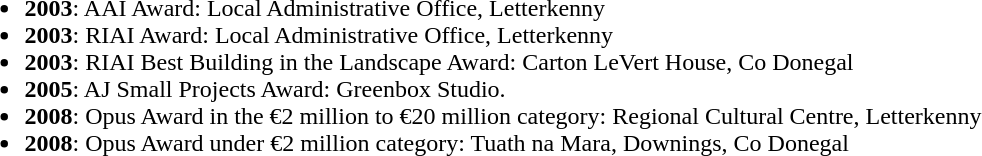<table>
<tr>
<td valign="top"><br><ul><li><strong>2003</strong>: AAI Award: Local Administrative Office, Letterkenny</li><li><strong>2003</strong>: RIAI Award: Local Administrative Office, Letterkenny</li><li><strong>2003</strong>: RIAI Best Building in the Landscape Award: Carton LeVert House, Co Donegal</li><li><strong>2005</strong>: AJ Small Projects Award: Greenbox Studio.</li><li><strong>2008</strong>: Opus Award in the €2 million to €20 million category: Regional Cultural Centre, Letterkenny</li><li><strong>2008</strong>: Opus Award under €2 million category: Tuath na Mara, Downings, Co Donegal</li></ul></td>
</tr>
</table>
